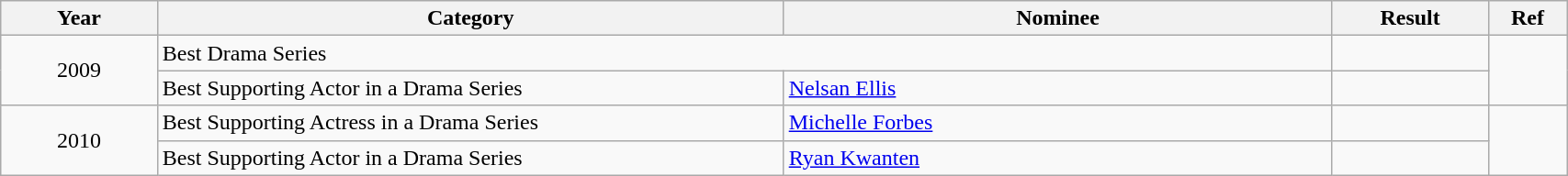<table class="wikitable" width="90%">
<tr>
<th width="10%">Year</th>
<th width="40%">Category</th>
<th width="35%">Nominee</th>
<th width="10%">Result</th>
<th width="5%">Ref</th>
</tr>
<tr>
<td rowspan="2" align="center">2009</td>
<td colspan="2">Best Drama Series</td>
<td></td>
<td rowspan="2" align="center"></td>
</tr>
<tr>
<td>Best Supporting Actor in a Drama Series</td>
<td><a href='#'>Nelsan Ellis</a></td>
<td></td>
</tr>
<tr>
<td rowspan="2" align="center">2010</td>
<td>Best Supporting Actress in a Drama Series</td>
<td><a href='#'>Michelle Forbes</a></td>
<td></td>
<td rowspan="2" align="center"></td>
</tr>
<tr>
<td>Best Supporting Actor in a Drama Series</td>
<td><a href='#'>Ryan Kwanten</a></td>
<td></td>
</tr>
</table>
